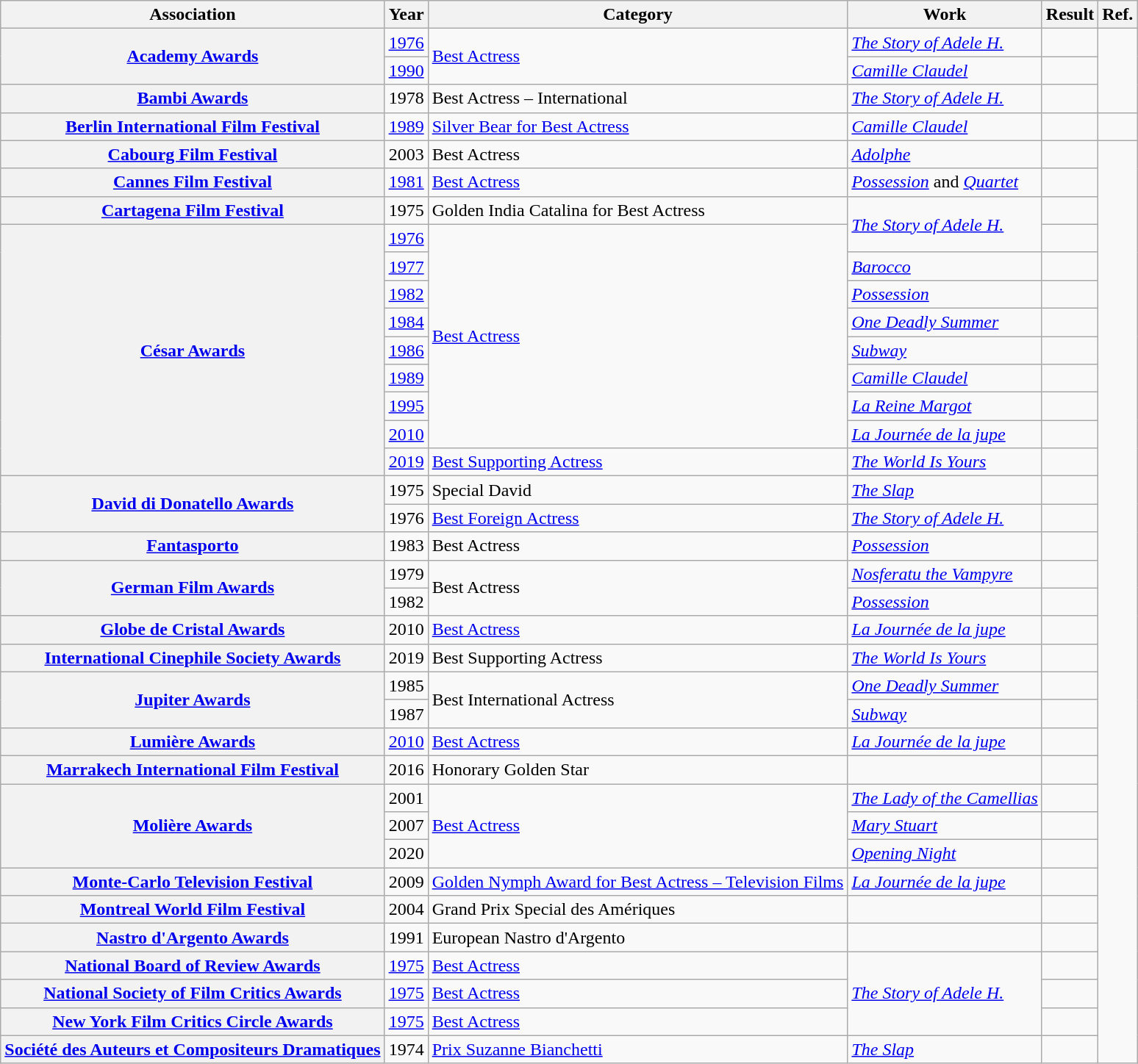<table class="wikitable sortable">
<tr>
<th>Association</th>
<th>Year</th>
<th>Category</th>
<th>Work</th>
<th>Result</th>
<th>Ref.</th>
</tr>
<tr>
<th rowspan="2" scope="row" style="text-align:center;"><a href='#'>Academy Awards</a></th>
<td style="text-align:center;"><a href='#'>1976</a></td>
<td rowspan="2"><a href='#'>Best Actress</a></td>
<td><em><a href='#'>The Story of Adele H.</a></em></td>
<td></td>
</tr>
<tr>
<td style="text-align:center;"><a href='#'>1990</a></td>
<td><em><a href='#'>Camille Claudel</a></em></td>
<td></td>
</tr>
<tr>
<th scope="row" style="text-align:center;"><a href='#'>Bambi Awards</a></th>
<td style="text-align:center;">1978</td>
<td>Best Actress – International</td>
<td><em><a href='#'>The Story of Adele H.</a></em></td>
<td></td>
</tr>
<tr>
<th scope="row" style="text-align:center;"><a href='#'>Berlin International Film Festival</a></th>
<td style="text-align:center;"><a href='#'>1989</a></td>
<td><a href='#'>Silver Bear for Best Actress</a></td>
<td><em><a href='#'>Camille Claudel</a></em></td>
<td></td>
<td style="text-align:center;"></td>
</tr>
<tr>
<th scope="row" style="text-align:center;"><a href='#'>Cabourg Film Festival</a></th>
<td style="text-align:center;">2003</td>
<td>Best Actress</td>
<td><em><a href='#'>Adolphe</a></em></td>
<td></td>
</tr>
<tr>
<th scope="row" style="text-align:center;"><a href='#'>Cannes Film Festival</a></th>
<td style="text-align:center;"><a href='#'>1981</a></td>
<td><a href='#'>Best Actress</a></td>
<td><em><a href='#'>Possession</a></em> and <em><a href='#'>Quartet</a></em></td>
<td></td>
</tr>
<tr>
<th scope="row" style="text-align:center;"><a href='#'>Cartagena Film Festival</a></th>
<td style="text-align:center;">1975</td>
<td>Golden India Catalina for Best Actress</td>
<td rowspan="2"><em><a href='#'>The Story of Adele H.</a></em></td>
<td></td>
</tr>
<tr>
<th rowspan="9" scope="row" style="text-align:center;"><a href='#'>César Awards</a></th>
<td style="text-align:center;"><a href='#'>1976</a></td>
<td rowspan="8"><a href='#'>Best Actress</a></td>
<td></td>
</tr>
<tr>
<td style="text-align:center;"><a href='#'>1977</a></td>
<td><em><a href='#'>Barocco</a></em></td>
<td></td>
</tr>
<tr>
<td style="text-align:center;"><a href='#'>1982</a></td>
<td><em><a href='#'>Possession</a></em></td>
<td></td>
</tr>
<tr>
<td style="text-align:center;"><a href='#'>1984</a></td>
<td><em><a href='#'>One Deadly Summer</a></em></td>
<td></td>
</tr>
<tr>
<td style="text-align:center;"><a href='#'>1986</a></td>
<td><em><a href='#'>Subway</a></em></td>
<td></td>
</tr>
<tr>
<td style="text-align:center;"><a href='#'>1989</a></td>
<td><em><a href='#'>Camille Claudel</a></em></td>
<td></td>
</tr>
<tr>
<td style="text-align:center;"><a href='#'>1995</a></td>
<td><em><a href='#'>La Reine Margot</a></em></td>
<td></td>
</tr>
<tr>
<td style="text-align:center;"><a href='#'>2010</a></td>
<td><em><a href='#'>La Journée de la jupe</a></em></td>
<td></td>
</tr>
<tr>
<td style="text-align:center;"><a href='#'>2019</a></td>
<td><a href='#'>Best Supporting Actress</a></td>
<td><em><a href='#'>The World Is Yours</a></em></td>
<td></td>
</tr>
<tr>
<th rowspan="2" scope="row" style="text-align:center;"><a href='#'>David di Donatello Awards</a></th>
<td style="text-align:center;">1975</td>
<td>Special David</td>
<td><em><a href='#'>The Slap</a></em></td>
<td></td>
</tr>
<tr>
<td style="text-align:center;">1976</td>
<td><a href='#'>Best Foreign Actress</a></td>
<td><em><a href='#'>The Story of Adele H.</a></em></td>
<td></td>
</tr>
<tr>
<th scope="row" style="text-align:center;"><a href='#'>Fantasporto</a></th>
<td style="text-align:center;">1983</td>
<td>Best Actress</td>
<td><em><a href='#'>Possession</a></em></td>
<td></td>
</tr>
<tr>
<th rowspan="2" scope="row" style="text-align:center;"><a href='#'>German Film Awards</a></th>
<td style="text-align:center;">1979</td>
<td rowspan="2">Best Actress</td>
<td><em><a href='#'>Nosferatu the Vampyre</a></em></td>
<td></td>
</tr>
<tr>
<td style="text-align:center;">1982</td>
<td><em><a href='#'>Possession</a></em></td>
<td></td>
</tr>
<tr>
<th scope="row" style="text-align:center;"><a href='#'>Globe de Cristal Awards</a></th>
<td style="text-align:center;">2010</td>
<td><a href='#'>Best Actress</a></td>
<td><em><a href='#'>La Journée de la jupe</a></em></td>
<td></td>
</tr>
<tr>
<th scope="row" style="text-align:center;"><a href='#'>International Cinephile Society Awards</a></th>
<td style="text-align:center;">2019</td>
<td>Best Supporting Actress</td>
<td><em><a href='#'>The World Is Yours</a></em></td>
<td></td>
</tr>
<tr>
<th rowspan="2" scope="row" style="text-align:center;"><a href='#'>Jupiter Awards</a></th>
<td style="text-align:center;">1985</td>
<td rowspan="2">Best International Actress</td>
<td><em><a href='#'>One Deadly Summer</a></em></td>
<td></td>
</tr>
<tr>
<td style="text-align:center;">1987</td>
<td><em><a href='#'>Subway</a></em></td>
<td></td>
</tr>
<tr>
<th scope="row" style="text-align:center;"><a href='#'>Lumière Awards</a></th>
<td style="text-align:center;"><a href='#'>2010</a></td>
<td><a href='#'>Best Actress</a></td>
<td><em><a href='#'>La Journée de la jupe</a></em></td>
<td></td>
</tr>
<tr>
<th scope="row" style="text-align:center;"><a href='#'>Marrakech International Film Festival</a></th>
<td style="text-align:center;">2016</td>
<td>Honorary Golden Star</td>
<td></td>
<td></td>
</tr>
<tr>
<th rowspan="3" scope="row" style="text-align:center;"><a href='#'>Molière Awards</a></th>
<td style="text-align:center;">2001</td>
<td rowspan="3"><a href='#'>Best Actress</a></td>
<td><em><a href='#'>The Lady of the Camellias</a></em></td>
<td></td>
</tr>
<tr>
<td style="text-align:center;">2007</td>
<td><em><a href='#'>Mary Stuart</a></em></td>
<td></td>
</tr>
<tr>
<td style="text-align:center;">2020</td>
<td><em><a href='#'>Opening Night</a></em></td>
<td></td>
</tr>
<tr>
<th scope="row" style="text-align:center;"><a href='#'>Monte-Carlo Television Festival</a></th>
<td style="text-align:center;">2009</td>
<td><a href='#'>Golden Nymph Award for Best Actress – Television Films</a></td>
<td><em><a href='#'>La Journée de la jupe</a></em></td>
<td></td>
</tr>
<tr>
<th scope="row" style="text-align:center;"><a href='#'>Montreal World Film Festival</a></th>
<td style="text-align:center;">2004</td>
<td>Grand Prix Special des Amériques</td>
<td></td>
<td></td>
</tr>
<tr>
<th scope="row" style="text-align:center;"><a href='#'>Nastro d'Argento Awards</a></th>
<td style="text-align:center;">1991</td>
<td>European Nastro d'Argento</td>
<td></td>
<td></td>
</tr>
<tr>
<th scope="row" style="text-align:center;"><a href='#'>National Board of Review Awards</a></th>
<td style="text-align:center;"><a href='#'>1975</a></td>
<td><a href='#'>Best Actress</a></td>
<td rowspan="3"><em><a href='#'>The Story of Adele H.</a></em></td>
<td></td>
</tr>
<tr>
<th scope="row" style="text-align:center;"><a href='#'>National Society of Film Critics Awards</a></th>
<td style="text-align:center;"><a href='#'>1975</a></td>
<td><a href='#'>Best Actress</a></td>
<td></td>
</tr>
<tr>
<th scope="row" style="text-align:center;"><a href='#'>New York Film Critics Circle Awards</a></th>
<td style="text-align:center;"><a href='#'>1975</a></td>
<td><a href='#'>Best Actress</a></td>
<td></td>
</tr>
<tr>
<th scope="row" style="text-align:center;"><a href='#'>Société des Auteurs et Compositeurs Dramatiques</a></th>
<td style="text-align:center;">1974</td>
<td><a href='#'>Prix Suzanne Bianchetti</a></td>
<td><em><a href='#'>The Slap</a></em></td>
<td></td>
</tr>
</table>
